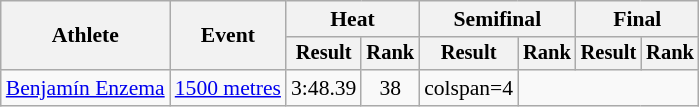<table class="wikitable" style="font-size:90%">
<tr>
<th rowspan="2">Athlete</th>
<th rowspan="2">Event</th>
<th colspan="2">Heat</th>
<th colspan="2">Semifinal</th>
<th colspan="2">Final</th>
</tr>
<tr style="font-size:95%">
<th>Result</th>
<th>Rank</th>
<th>Result</th>
<th>Rank</th>
<th>Result</th>
<th>Rank</th>
</tr>
<tr style=text-align:center>
<td style=text-align:left><a href='#'>Benjamín Enzema</a></td>
<td style=text-align:left rowspan=1><a href='#'>1500 metres</a></td>
<td>3:48.39</td>
<td>38</td>
<td>colspan=4 </td>
</tr>
</table>
